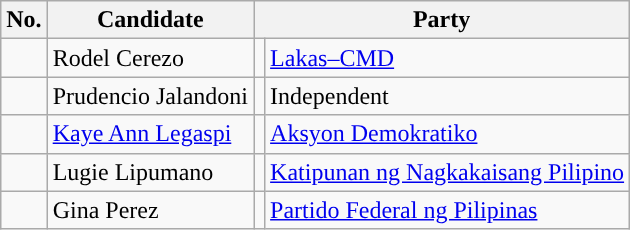<table class="wikitable sortable" style="text-align:left;">
<tr>
<th>No.</th>
<th>Candidate</th>
<th colspan="2">Party</th>
</tr>
<tr>
<td></td>
<td>Rodel Cerezo</td>
<td></td>
<td><a href='#'>Lakas–CMD</a></td>
</tr>
<tr>
<td></td>
<td>Prudencio Jalandoni</td>
<td></td>
<td>Independent</td>
</tr>
<tr>
<td></td>
<td><a href='#'>Kaye Ann Legaspi</a></td>
<td></td>
<td><a href='#'>Aksyon Demokratiko</a></td>
</tr>
<tr>
<td></td>
<td>Lugie Lipumano</td>
<td></td>
<td><a href='#'>Katipunan ng Nagkakaisang Pilipino</a></td>
</tr>
<tr>
<td></td>
<td>Gina Perez</td>
<td></td>
<td><a href='#'>Partido Federal ng Pilipinas</a></td>
</tr>
</table>
